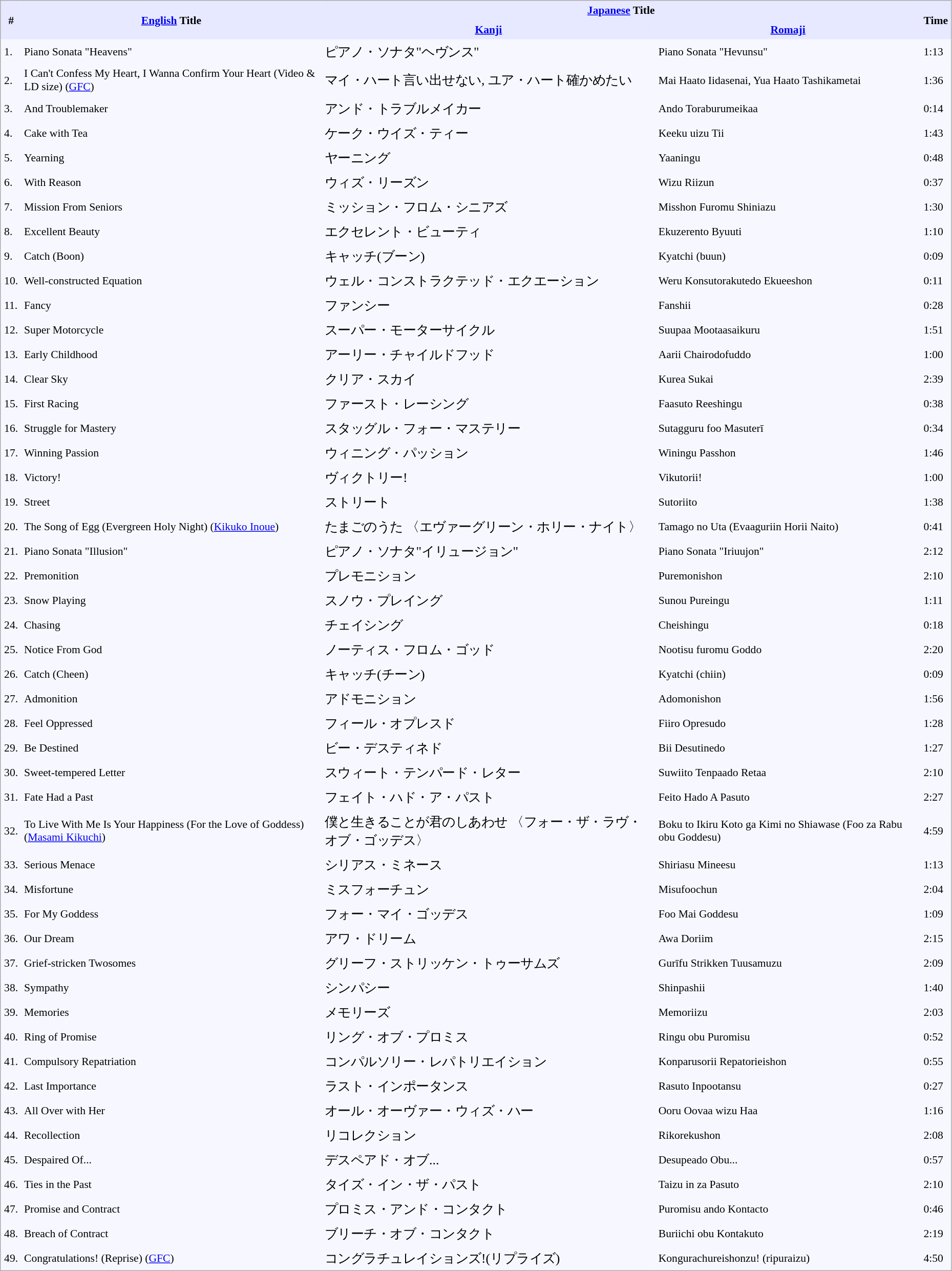<table border="0" cellpadding="4" cellspacing="0"  style="border:1px #aaa solid; border-collapse:collapse; padding:0.2em; margin:0 1em 1em; background:#f7f8ff; font-size:0.9em; width:98%;">
<tr style="vertical-align:middle; background:#e6e9ff;">
<th rowspan="2">#</th>
<th rowspan="2"><a href='#'>English</a> Title</th>
<th colspan="2"><a href='#'>Japanese</a> Title</th>
<th rowspan="2">Time</th>
</tr>
<tr style="background:#e6e9ff;">
<th><a href='#'>Kanji</a></th>
<th><a href='#'>Romaji</a></th>
</tr>
<tr>
<td>1.</td>
<td>Piano Sonata "Heavens"</td>
<td style="font-size: 120%;">ピアノ・ソナタ"ヘヴンス"</td>
<td>Piano Sonata "Hevunsu"</td>
<td>1:13</td>
</tr>
<tr>
<td>2.</td>
<td>I Can't Confess My Heart, I Wanna Confirm Your Heart (Video & LD size) (<a href='#'>GFC</a>)</td>
<td style="font-size: 120%;">マイ・ハート言い出せない, ユア・ハート確かめたい</td>
<td>Mai Haato Iidasenai, Yua Haato Tashikametai</td>
<td>1:36</td>
</tr>
<tr>
<td>3.</td>
<td>And Troublemaker</td>
<td style="font-size: 120%;">アンド・トラブルメイカー</td>
<td>Ando Toraburumeikaa</td>
<td>0:14</td>
</tr>
<tr>
<td>4.</td>
<td>Cake with Tea</td>
<td style="font-size: 120%;">ケーク・ウイズ・ティー</td>
<td>Keeku uizu Tii</td>
<td>1:43</td>
</tr>
<tr>
<td>5.</td>
<td>Yearning</td>
<td style="font-size: 120%;">ヤーニング</td>
<td>Yaaningu</td>
<td>0:48</td>
</tr>
<tr>
<td>6.</td>
<td>With Reason</td>
<td style="font-size: 120%;">ウィズ・リーズン</td>
<td>Wizu Riizun</td>
<td>0:37</td>
</tr>
<tr>
<td>7.</td>
<td>Mission From Seniors</td>
<td style="font-size: 120%;">ミッション・フロム・シニアズ</td>
<td>Misshon Furomu Shiniazu</td>
<td>1:30</td>
</tr>
<tr>
<td>8.</td>
<td>Excellent Beauty</td>
<td style="font-size: 120%;">エクセレント・ビューティ</td>
<td>Ekuzerento Byuuti</td>
<td>1:10</td>
</tr>
<tr>
<td>9.</td>
<td>Catch (Boon)</td>
<td style="font-size: 120%;">キャッチ(ブーン)</td>
<td>Kyatchi (buun)</td>
<td>0:09</td>
</tr>
<tr>
<td>10.</td>
<td>Well-constructed Equation</td>
<td style="font-size: 120%;">ウェル・コンストラクテッド・エクエーション</td>
<td>Weru Konsutorakutedo Ekueeshon</td>
<td>0:11</td>
</tr>
<tr>
<td>11.</td>
<td>Fancy</td>
<td style="font-size: 120%;">ファンシー</td>
<td>Fanshii</td>
<td>0:28</td>
</tr>
<tr>
<td>12.</td>
<td>Super Motorcycle</td>
<td style="font-size: 120%;">スーパー・モーターサイクル</td>
<td>Suupaa Mootaasaikuru</td>
<td>1:51</td>
</tr>
<tr>
<td>13.</td>
<td>Early Childhood</td>
<td style="font-size: 120%;">アーリー・チャイルドフッド</td>
<td>Aarii Chairodofuddo</td>
<td>1:00</td>
</tr>
<tr>
<td>14.</td>
<td>Clear Sky</td>
<td style="font-size: 120%;">クリア・スカイ</td>
<td>Kurea Sukai</td>
<td>2:39</td>
</tr>
<tr>
<td>15.</td>
<td>First Racing</td>
<td style="font-size: 120%;">ファースト・レーシング</td>
<td>Faasuto Reeshingu</td>
<td>0:38</td>
</tr>
<tr>
<td>16.</td>
<td>Struggle for Mastery</td>
<td style="font-size: 120%;">スタッグル・フォー・マステリー</td>
<td>Sutagguru foo Masuterī</td>
<td>0:34</td>
</tr>
<tr>
<td>17.</td>
<td>Winning Passion</td>
<td style="font-size: 120%;">ウィニング・パッション</td>
<td>Winingu Passhon</td>
<td>1:46</td>
</tr>
<tr>
<td>18.</td>
<td>Victory!</td>
<td style="font-size: 120%;">ヴィクトリー!</td>
<td>Vikutorii!</td>
<td>1:00</td>
</tr>
<tr>
<td>19.</td>
<td>Street</td>
<td style="font-size: 120%;">ストリート</td>
<td>Sutoriito</td>
<td>1:38</td>
</tr>
<tr>
<td>20.</td>
<td>The Song of Egg (Evergreen Holy Night) (<a href='#'>Kikuko Inoue</a>)</td>
<td style="font-size: 120%;">たまごのうた 〈エヴァーグリーン・ホリー・ナイト〉</td>
<td>Tamago no Uta (Evaaguriin Horii Naito)</td>
<td>0:41</td>
</tr>
<tr>
<td>21.</td>
<td>Piano Sonata "Illusion"</td>
<td style="font-size: 120%;">ピアノ・ソナタ"イリュージョン"</td>
<td>Piano Sonata "Iriuujon"</td>
<td>2:12</td>
</tr>
<tr>
<td>22.</td>
<td>Premonition</td>
<td style="font-size: 120%;">プレモニション</td>
<td>Puremonishon</td>
<td>2:10</td>
</tr>
<tr>
<td>23.</td>
<td>Snow Playing</td>
<td style="font-size: 120%;">スノウ・プレイング</td>
<td>Sunou Pureingu</td>
<td>1:11</td>
</tr>
<tr>
<td>24.</td>
<td>Chasing</td>
<td style="font-size: 120%;">チェイシング</td>
<td>Cheishingu</td>
<td>0:18</td>
</tr>
<tr>
<td>25.</td>
<td>Notice From God</td>
<td style="font-size: 120%;">ノーティス・フロム・ゴッド</td>
<td>Nootisu furomu Goddo</td>
<td>2:20</td>
</tr>
<tr>
<td>26.</td>
<td>Catch (Cheen)</td>
<td style="font-size: 120%;">キャッチ(チーン)</td>
<td>Kyatchi (chiin)</td>
<td>0:09</td>
</tr>
<tr>
<td>27.</td>
<td>Admonition</td>
<td style="font-size: 120%;">アドモニション</td>
<td>Adomonishon</td>
<td>1:56</td>
</tr>
<tr>
<td>28.</td>
<td>Feel Oppressed</td>
<td style="font-size: 120%;">フィール・オプレスド</td>
<td>Fiiro Opresudo</td>
<td>1:28</td>
</tr>
<tr>
<td>29.</td>
<td>Be Destined</td>
<td style="font-size: 120%;">ビー・デスティネド</td>
<td>Bii Desutinedo</td>
<td>1:27</td>
</tr>
<tr>
<td>30.</td>
<td>Sweet-tempered Letter</td>
<td style="font-size: 120%;">スウィート・テンパード・レター</td>
<td>Suwiito Tenpaado Retaa</td>
<td>2:10</td>
</tr>
<tr>
<td>31.</td>
<td>Fate Had a Past</td>
<td style="font-size: 120%;">フェイト・ハド・ア・パスト</td>
<td>Feito Hado A Pasuto</td>
<td>2:27</td>
</tr>
<tr>
<td>32.</td>
<td>To Live With Me Is Your Happiness (For the Love of Goddess) (<a href='#'>Masami Kikuchi</a>)</td>
<td style="font-size: 120%;">僕と生きることが君のしあわせ 〈フォー・ザ・ラヴ・オブ・ゴッデス〉</td>
<td>Boku to Ikiru Koto ga Kimi no Shiawase (Foo za Rabu obu Goddesu)</td>
<td>4:59</td>
</tr>
<tr>
<td>33.</td>
<td>Serious Menace</td>
<td style="font-size: 120%;">シリアス・ミネース</td>
<td>Shiriasu Mineesu</td>
<td>1:13</td>
</tr>
<tr>
<td>34.</td>
<td>Misfortune</td>
<td style="font-size: 120%;">ミスフォーチュン</td>
<td>Misufoochun</td>
<td>2:04</td>
</tr>
<tr>
<td>35.</td>
<td>For My Goddess</td>
<td style="font-size: 120%;">フォー・マイ・ゴッデス</td>
<td>Foo Mai Goddesu</td>
<td>1:09</td>
</tr>
<tr>
<td>36.</td>
<td>Our Dream</td>
<td style="font-size: 120%;">アワ・ドリーム</td>
<td>Awa Doriim</td>
<td>2:15</td>
</tr>
<tr>
<td>37.</td>
<td>Grief-stricken Twosomes</td>
<td style="font-size: 120%;">グリーフ・ストリッケン・トゥーサムズ</td>
<td>Gurīfu Strikken Tuusamuzu</td>
<td>2:09</td>
</tr>
<tr>
<td>38.</td>
<td>Sympathy</td>
<td style="font-size: 120%;">シンパシー</td>
<td>Shinpashii</td>
<td>1:40</td>
</tr>
<tr>
<td>39.</td>
<td>Memories</td>
<td style="font-size: 120%;">メモリーズ</td>
<td>Memoriizu</td>
<td>2:03</td>
</tr>
<tr>
<td>40.</td>
<td>Ring of Promise</td>
<td style="font-size: 120%;">リング・オブ・プロミス</td>
<td>Ringu obu Puromisu</td>
<td>0:52</td>
</tr>
<tr>
<td>41.</td>
<td>Compulsory Repatriation</td>
<td style="font-size: 120%;">コンパルソリー・レパトリエイション</td>
<td>Konparusorii Repatorieishon</td>
<td>0:55</td>
</tr>
<tr>
<td>42.</td>
<td>Last Importance</td>
<td style="font-size: 120%;">ラスト・インポータンス</td>
<td>Rasuto Inpootansu</td>
<td>0:27</td>
</tr>
<tr>
<td>43.</td>
<td>All Over with Her</td>
<td style="font-size: 120%;">オール・オーヴァー・ウィズ・ハー</td>
<td>Ooru Oovaa wizu Haa</td>
<td>1:16</td>
</tr>
<tr>
<td>44.</td>
<td>Recollection</td>
<td style="font-size: 120%;">リコレクション</td>
<td>Rikorekushon</td>
<td>2:08</td>
</tr>
<tr>
<td>45.</td>
<td>Despaired Of...</td>
<td style="font-size: 120%;">デスペアド・オブ...</td>
<td>Desupeado Obu...</td>
<td>0:57</td>
</tr>
<tr>
<td>46.</td>
<td>Ties in the Past</td>
<td style="font-size: 120%;">タイズ・イン・ザ・パスト</td>
<td>Taizu in za Pasuto</td>
<td>2:10</td>
</tr>
<tr>
<td>47.</td>
<td>Promise and Contract</td>
<td style="font-size: 120%;">プロミス・アンド・コンタクト</td>
<td>Puromisu ando Kontacto</td>
<td>0:46</td>
</tr>
<tr>
<td>48.</td>
<td>Breach of Contract</td>
<td style="font-size: 120%;">ブリーチ・オブ・コンタクト</td>
<td>Buriichi obu Kontakuto</td>
<td>2:19</td>
</tr>
<tr>
<td>49.</td>
<td>Congratulations! (Reprise) (<a href='#'>GFC</a>)</td>
<td style="font-size: 120%;">コングラチュレイションズ!(リプライズ)</td>
<td>Kongurachureishonzu! (ripuraizu)</td>
<td>4:50</td>
</tr>
</table>
